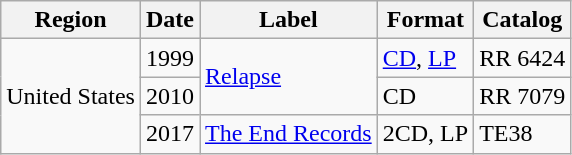<table class="wikitable">
<tr>
<th>Region</th>
<th>Date</th>
<th>Label</th>
<th>Format</th>
<th>Catalog</th>
</tr>
<tr>
<td rowspan="3">United States</td>
<td>1999</td>
<td rowspan="2"><a href='#'>Relapse</a></td>
<td><a href='#'>CD</a>, <a href='#'>LP</a></td>
<td>RR 6424</td>
</tr>
<tr>
<td>2010</td>
<td>CD</td>
<td>RR 7079</td>
</tr>
<tr>
<td>2017</td>
<td><a href='#'>The End Records</a></td>
<td>2CD, LP</td>
<td>TE38</td>
</tr>
</table>
